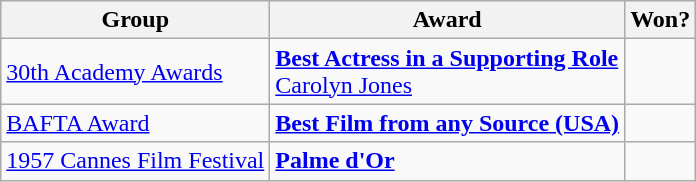<table class="wikitable">
<tr>
<th>Group</th>
<th>Award</th>
<th>Won?</th>
</tr>
<tr>
<td><a href='#'>30th Academy Awards</a></td>
<td><strong><a href='#'>Best Actress in a Supporting Role</a></strong><br><a href='#'>Carolyn Jones</a></td>
<td></td>
</tr>
<tr>
<td><a href='#'>BAFTA Award</a></td>
<td><strong><a href='#'>Best Film from any Source (USA)</a></strong></td>
<td></td>
</tr>
<tr>
<td><a href='#'>1957 Cannes Film Festival</a></td>
<td><strong><a href='#'>Palme d'Or</a></strong></td>
<td></td>
</tr>
</table>
